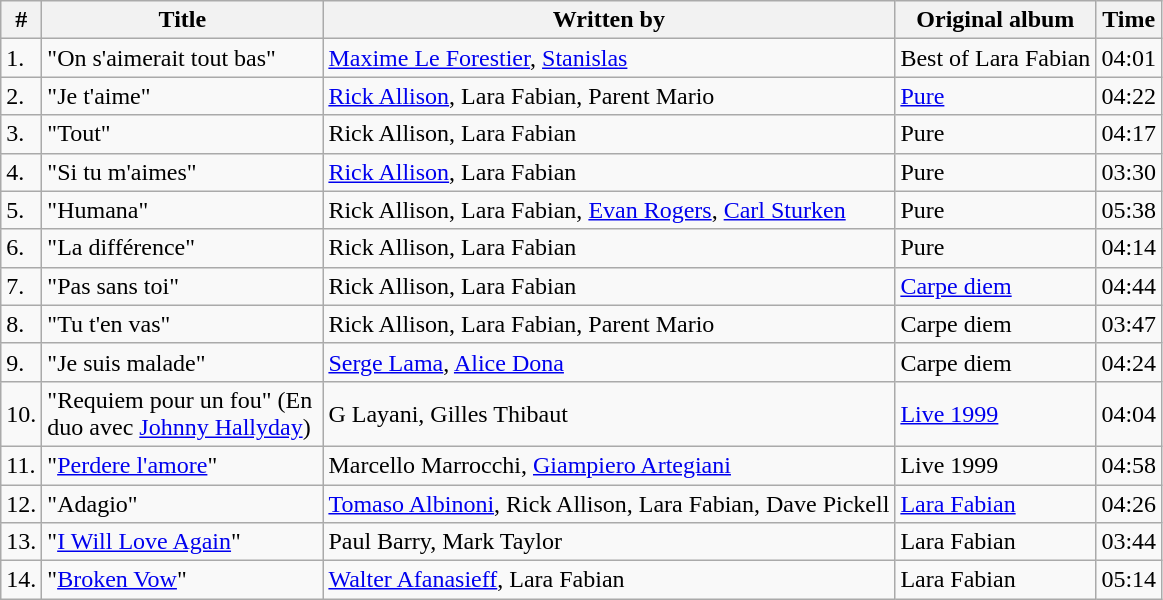<table class="wikitable">
<tr>
<th>#</th>
<th width="180">Title</th>
<th>Written by</th>
<th>Original album</th>
<th>Time</th>
</tr>
<tr>
<td>1.</td>
<td>"On s'aimerait tout bas"</td>
<td><a href='#'>Maxime Le Forestier</a>, <a href='#'>Stanislas</a></td>
<td>Best of Lara Fabian</td>
<td>04:01</td>
</tr>
<tr>
<td>2.</td>
<td>"Je t'aime"</td>
<td><a href='#'>Rick Allison</a>, Lara Fabian, Parent Mario</td>
<td><a href='#'>Pure</a></td>
<td>04:22</td>
</tr>
<tr>
<td>3.</td>
<td>"Tout"</td>
<td>Rick Allison, Lara Fabian</td>
<td>Pure</td>
<td>04:17</td>
</tr>
<tr>
<td>4.</td>
<td>"Si tu m'aimes"</td>
<td><a href='#'>Rick Allison</a>, Lara Fabian</td>
<td>Pure</td>
<td>03:30</td>
</tr>
<tr>
<td>5.</td>
<td>"Humana"</td>
<td>Rick Allison, Lara Fabian, <a href='#'>Evan Rogers</a>, <a href='#'>Carl Sturken</a></td>
<td>Pure</td>
<td>05:38</td>
</tr>
<tr>
<td>6.</td>
<td>"La différence"</td>
<td>Rick Allison, Lara Fabian</td>
<td>Pure</td>
<td>04:14</td>
</tr>
<tr>
<td>7.</td>
<td>"Pas sans toi"</td>
<td>Rick Allison, Lara Fabian</td>
<td><a href='#'>Carpe diem</a></td>
<td>04:44</td>
</tr>
<tr>
<td>8.</td>
<td>"Tu t'en vas"</td>
<td>Rick Allison, Lara Fabian, Parent Mario</td>
<td>Carpe diem</td>
<td>03:47</td>
</tr>
<tr>
<td>9.</td>
<td>"Je suis malade"</td>
<td><a href='#'>Serge Lama</a>, <a href='#'>Alice Dona</a></td>
<td>Carpe diem</td>
<td>04:24</td>
</tr>
<tr>
<td>10.</td>
<td>"Requiem pour un fou" (En duo avec <a href='#'>Johnny Hallyday</a>)</td>
<td>G Layani, Gilles Thibaut</td>
<td><a href='#'>Live 1999</a></td>
<td>04:04</td>
</tr>
<tr>
<td>11.</td>
<td>"<a href='#'>Perdere l'amore</a>"</td>
<td>Marcello Marrocchi, <a href='#'>Giampiero Artegiani</a></td>
<td>Live 1999</td>
<td>04:58</td>
</tr>
<tr>
<td>12.</td>
<td>"Adagio"</td>
<td><a href='#'>Tomaso Albinoni</a>, Rick Allison, Lara Fabian, Dave Pickell</td>
<td><a href='#'>Lara Fabian</a></td>
<td>04:26</td>
</tr>
<tr>
<td>13.</td>
<td>"<a href='#'>I Will Love Again</a>"</td>
<td>Paul Barry, Mark Taylor</td>
<td>Lara Fabian</td>
<td>03:44</td>
</tr>
<tr>
<td>14.</td>
<td>"<a href='#'>Broken Vow</a>"</td>
<td><a href='#'>Walter Afanasieff</a>, Lara Fabian</td>
<td>Lara Fabian</td>
<td>05:14</td>
</tr>
</table>
